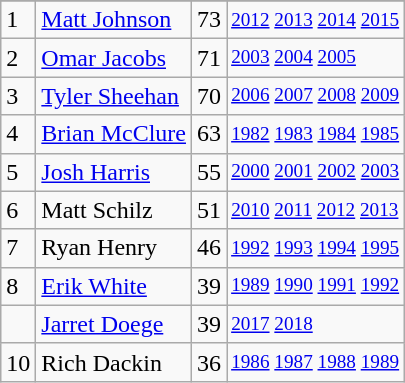<table class="wikitable">
<tr>
</tr>
<tr>
<td>1</td>
<td><a href='#'>Matt Johnson</a></td>
<td>73</td>
<td style="font-size:80%;"><a href='#'>2012</a> <a href='#'>2013</a> <a href='#'>2014</a> <a href='#'>2015</a></td>
</tr>
<tr>
<td>2</td>
<td><a href='#'>Omar Jacobs</a></td>
<td>71</td>
<td style="font-size:80%;"><a href='#'>2003</a> <a href='#'>2004</a> <a href='#'>2005</a></td>
</tr>
<tr>
<td>3</td>
<td><a href='#'>Tyler Sheehan</a></td>
<td>70</td>
<td style="font-size:80%;"><a href='#'>2006</a> <a href='#'>2007</a> <a href='#'>2008</a> <a href='#'>2009</a></td>
</tr>
<tr>
<td>4</td>
<td><a href='#'>Brian McClure</a></td>
<td>63</td>
<td style="font-size:80%;"><a href='#'>1982</a> <a href='#'>1983</a> <a href='#'>1984</a> <a href='#'>1985</a></td>
</tr>
<tr>
<td>5</td>
<td><a href='#'>Josh Harris</a></td>
<td>55</td>
<td style="font-size:80%;"><a href='#'>2000</a> <a href='#'>2001</a> <a href='#'>2002</a> <a href='#'>2003</a></td>
</tr>
<tr>
<td>6</td>
<td>Matt Schilz</td>
<td>51</td>
<td style="font-size:80%;"><a href='#'>2010</a> <a href='#'>2011</a> <a href='#'>2012</a> <a href='#'>2013</a></td>
</tr>
<tr>
<td>7</td>
<td>Ryan Henry</td>
<td>46</td>
<td style="font-size:80%;"><a href='#'>1992</a> <a href='#'>1993</a> <a href='#'>1994</a> <a href='#'>1995</a></td>
</tr>
<tr>
<td>8</td>
<td><a href='#'>Erik White</a></td>
<td>39</td>
<td style="font-size:80%;"><a href='#'>1989</a> <a href='#'>1990</a> <a href='#'>1991</a> <a href='#'>1992</a></td>
</tr>
<tr>
<td></td>
<td><a href='#'>Jarret Doege</a></td>
<td>39</td>
<td style="font-size:80%;"><a href='#'>2017</a> <a href='#'>2018</a></td>
</tr>
<tr>
<td>10</td>
<td>Rich Dackin</td>
<td>36</td>
<td style="font-size:80%;"><a href='#'>1986</a> <a href='#'>1987</a> <a href='#'>1988</a> <a href='#'>1989</a></td>
</tr>
</table>
